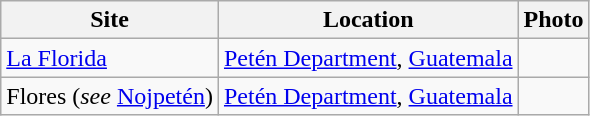<table class="wikitable sortable" align="left" style="margin: 1em auto 1em auto">
<tr>
<th>Site</th>
<th>Location</th>
<th>Photo</th>
</tr>
<tr>
<td><a href='#'>La Florida</a></td>
<td><a href='#'>Petén Department</a>, <a href='#'>Guatemala</a></td>
<td></td>
</tr>
<tr>
<td>Flores (<em>see</em> <a href='#'>Nojpetén</a>)</td>
<td><a href='#'>Petén Department</a>, <a href='#'>Guatemala</a></td>
<td></td>
</tr>
</table>
